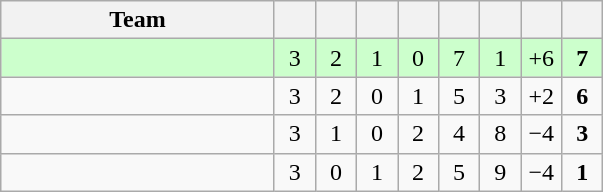<table class="wikitable" style="text-align:center;">
<tr>
<th width=175>Team</th>
<th width=20></th>
<th width=20></th>
<th width=20></th>
<th width=20></th>
<th width=20></th>
<th width=20></th>
<th width=20></th>
<th width=20></th>
</tr>
<tr bgcolor=ccffcc>
<td align="left"></td>
<td>3</td>
<td>2</td>
<td>1</td>
<td>0</td>
<td>7</td>
<td>1</td>
<td>+6</td>
<td><strong>7</strong></td>
</tr>
<tr>
<td align="left"></td>
<td>3</td>
<td>2</td>
<td>0</td>
<td>1</td>
<td>5</td>
<td>3</td>
<td>+2</td>
<td><strong>6</strong></td>
</tr>
<tr>
<td align="left"></td>
<td>3</td>
<td>1</td>
<td>0</td>
<td>2</td>
<td>4</td>
<td>8</td>
<td>−4</td>
<td><strong>3</strong></td>
</tr>
<tr>
<td align="left"></td>
<td>3</td>
<td>0</td>
<td>1</td>
<td>2</td>
<td>5</td>
<td>9</td>
<td>−4</td>
<td><strong>1</strong></td>
</tr>
</table>
